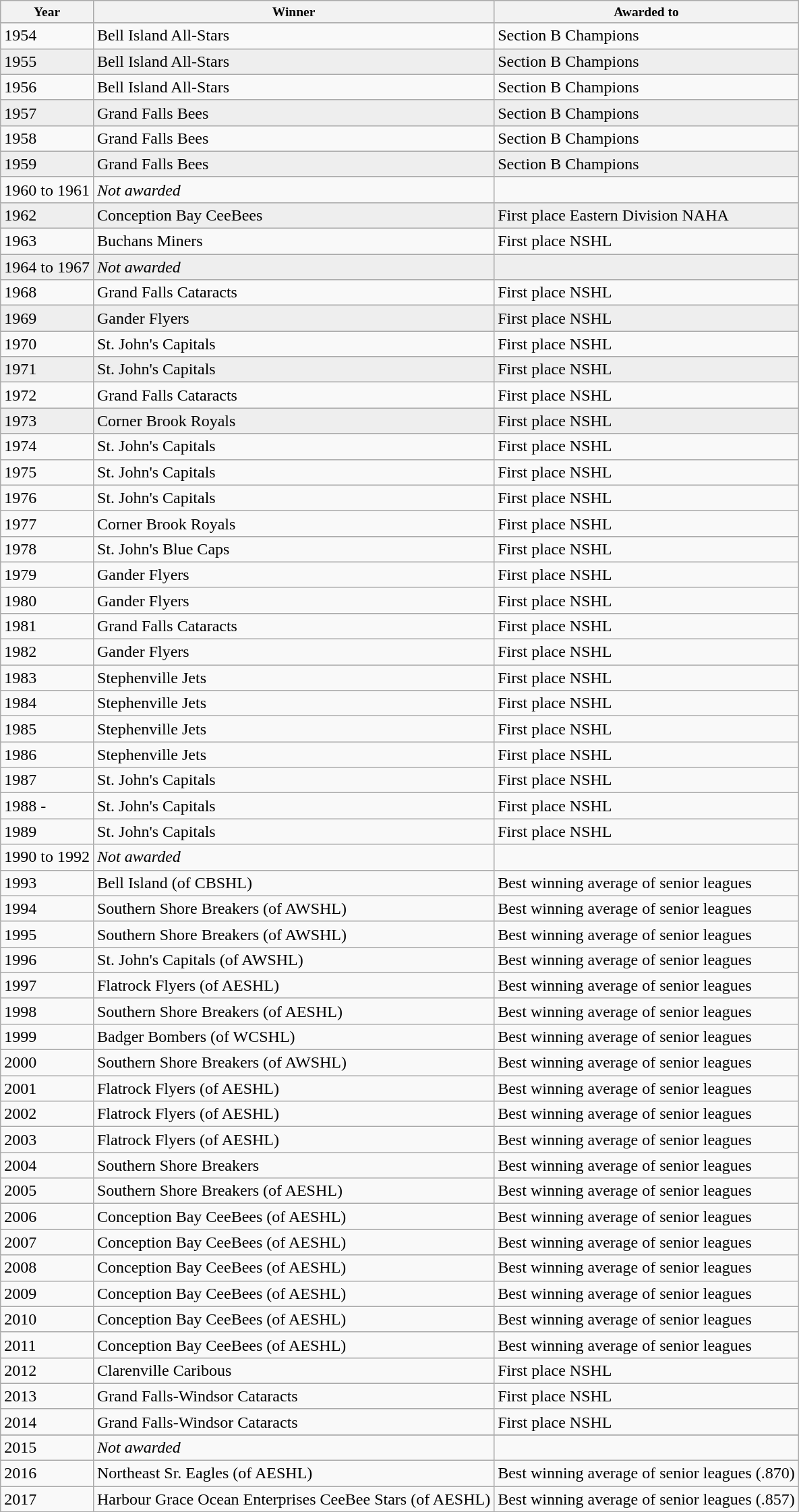<table class="wikitable">
<tr style="text-align:center; background:#ddd; font-size:small; font-weight:bold; padding:5px;">
<th scope="col">Year</th>
<th scope="col">Winner</th>
<th scope="col">Awarded to</th>
</tr>
<tr>
<td>1954</td>
<td>Bell Island All-Stars</td>
<td>Section B Champions</td>
</tr>
<tr bgcolor="#eee">
<td>1955</td>
<td>Bell Island All-Stars</td>
<td>Section B Champions</td>
</tr>
<tr>
<td>1956</td>
<td>Bell Island All-Stars</td>
<td>Section B Champions</td>
</tr>
<tr bgcolor="#eee">
<td>1957</td>
<td>Grand Falls Bees</td>
<td>Section B Champions</td>
</tr>
<tr>
<td>1958</td>
<td>Grand Falls Bees</td>
<td>Section B Champions</td>
</tr>
<tr bgcolor="#eee">
<td>1959</td>
<td>Grand Falls Bees</td>
<td>Section B Champions</td>
</tr>
<tr>
<td>1960 to 1961</td>
<td><em>Not awarded</em></td>
<td></td>
</tr>
<tr bgcolor="#eee">
<td>1962</td>
<td>Conception Bay CeeBees</td>
<td>First place Eastern Division NAHA</td>
</tr>
<tr>
<td>1963</td>
<td>Buchans Miners</td>
<td>First place NSHL</td>
</tr>
<tr bgcolor="#eee">
<td>1964 to 1967</td>
<td><em>Not awarded</em></td>
<td></td>
</tr>
<tr>
<td>1968</td>
<td>Grand Falls Cataracts</td>
<td>First place NSHL</td>
</tr>
<tr bgcolor="#eee">
<td>1969</td>
<td>Gander Flyers</td>
<td>First place NSHL</td>
</tr>
<tr>
<td>1970</td>
<td>St. John's Capitals</td>
<td>First place NSHL</td>
</tr>
<tr bgcolor="#eee">
<td>1971</td>
<td>St. John's Capitals</td>
<td>First place NSHL</td>
</tr>
<tr>
<td>1972</td>
<td>Grand Falls Cataracts</td>
<td>First place NSHL</td>
</tr>
<tr bgcolor="#eee">
<td>1973</td>
<td>Corner Brook Royals</td>
<td>First place NSHL</td>
</tr>
<tr>
<td>1974</td>
<td>St. John's Capitals</td>
<td>First place NSHL</td>
</tr>
<tr>
<td>1975</td>
<td>St. John's Capitals</td>
<td>First place NSHL</td>
</tr>
<tr>
<td>1976</td>
<td>St. John's Capitals</td>
<td>First place NSHL</td>
</tr>
<tr>
<td>1977</td>
<td>Corner Brook Royals</td>
<td>First place NSHL</td>
</tr>
<tr>
<td>1978</td>
<td>St. John's Blue Caps</td>
<td>First place NSHL</td>
</tr>
<tr>
<td>1979</td>
<td>Gander Flyers</td>
<td>First place NSHL</td>
</tr>
<tr>
<td>1980</td>
<td>Gander Flyers</td>
<td>First place NSHL</td>
</tr>
<tr>
<td>1981</td>
<td>Grand Falls Cataracts</td>
<td>First place NSHL</td>
</tr>
<tr>
<td>1982</td>
<td>Gander Flyers</td>
<td>First place NSHL</td>
</tr>
<tr>
<td>1983</td>
<td>Stephenville Jets</td>
<td>First place NSHL</td>
</tr>
<tr>
<td>1984</td>
<td>Stephenville Jets</td>
<td>First place NSHL</td>
</tr>
<tr>
<td>1985</td>
<td>Stephenville Jets</td>
<td>First place NSHL</td>
</tr>
<tr>
<td>1986</td>
<td>Stephenville Jets</td>
<td>First place NSHL</td>
</tr>
<tr>
<td>1987</td>
<td>St. John's Capitals</td>
<td>First place NSHL</td>
</tr>
<tr>
<td>1988 -</td>
<td>St. John's Capitals</td>
<td>First place NSHL</td>
</tr>
<tr>
<td>1989</td>
<td>St. John's Capitals</td>
<td>First place NSHL</td>
</tr>
<tr>
<td>1990 to 1992</td>
<td><em>Not awarded</em></td>
<td></td>
</tr>
<tr>
<td>1993</td>
<td>Bell Island (of CBSHL)</td>
<td>Best winning average of senior leagues</td>
</tr>
<tr>
<td>1994</td>
<td>Southern Shore Breakers (of AWSHL)</td>
<td>Best winning average of senior leagues</td>
</tr>
<tr>
<td>1995</td>
<td>Southern Shore Breakers (of AWSHL)</td>
<td>Best winning average of senior leagues</td>
</tr>
<tr>
<td>1996</td>
<td>St. John's Capitals (of AWSHL)</td>
<td>Best winning average of senior leagues</td>
</tr>
<tr>
<td>1997</td>
<td>Flatrock Flyers (of AESHL)</td>
<td>Best winning average of senior leagues</td>
</tr>
<tr>
<td>1998</td>
<td>Southern Shore Breakers (of AESHL)</td>
<td>Best winning average of senior leagues</td>
</tr>
<tr>
<td>1999</td>
<td>Badger Bombers (of WCSHL)</td>
<td>Best winning average of senior leagues</td>
</tr>
<tr>
<td>2000</td>
<td>Southern Shore Breakers (of AWSHL)</td>
<td>Best winning average of senior leagues</td>
</tr>
<tr>
<td>2001</td>
<td>Flatrock Flyers (of AESHL)</td>
<td>Best winning average of senior leagues</td>
</tr>
<tr>
<td>2002</td>
<td>Flatrock Flyers (of AESHL)</td>
<td>Best winning average of senior leagues</td>
</tr>
<tr>
<td>2003</td>
<td>Flatrock Flyers (of AESHL)</td>
<td>Best winning average of senior leagues</td>
</tr>
<tr>
<td>2004</td>
<td>Southern Shore Breakers</td>
<td>Best winning average of senior leagues</td>
</tr>
<tr>
<td>2005</td>
<td>Southern Shore Breakers (of AESHL)</td>
<td>Best winning average of senior leagues</td>
</tr>
<tr>
<td>2006</td>
<td>Conception Bay CeeBees (of AESHL)</td>
<td>Best winning average of senior leagues</td>
</tr>
<tr>
<td>2007</td>
<td>Conception Bay CeeBees (of AESHL)</td>
<td>Best winning average of senior leagues</td>
</tr>
<tr>
<td>2008</td>
<td>Conception Bay CeeBees (of AESHL)</td>
<td>Best winning average of senior leagues</td>
</tr>
<tr>
<td>2009</td>
<td>Conception Bay CeeBees (of AESHL)</td>
<td>Best winning average of senior leagues</td>
</tr>
<tr>
<td>2010</td>
<td>Conception Bay CeeBees (of AESHL)</td>
<td>Best winning average of senior leagues</td>
</tr>
<tr>
<td>2011</td>
<td>Conception Bay CeeBees (of AESHL)</td>
<td>Best winning average of senior leagues</td>
</tr>
<tr>
<td>2012</td>
<td>Clarenville Caribous</td>
<td>First place NSHL</td>
</tr>
<tr>
<td>2013</td>
<td>Grand Falls-Windsor Cataracts</td>
<td>First place NSHL</td>
</tr>
<tr>
<td>2014</td>
<td>Grand Falls-Windsor Cataracts</td>
<td>First place NSHL</td>
</tr>
<tr style="background:#eee;">
</tr>
<tr>
<td>2015</td>
<td><em>Not awarded</em></td>
<td></td>
</tr>
<tr>
<td>2016</td>
<td>Northeast Sr. Eagles (of AESHL)</td>
<td>Best winning average of senior leagues (.870)</td>
</tr>
<tr>
<td>2017</td>
<td>Harbour Grace Ocean Enterprises CeeBee Stars (of AESHL)</td>
<td>Best winning average of senior leagues (.857)</td>
</tr>
<tr>
</tr>
</table>
